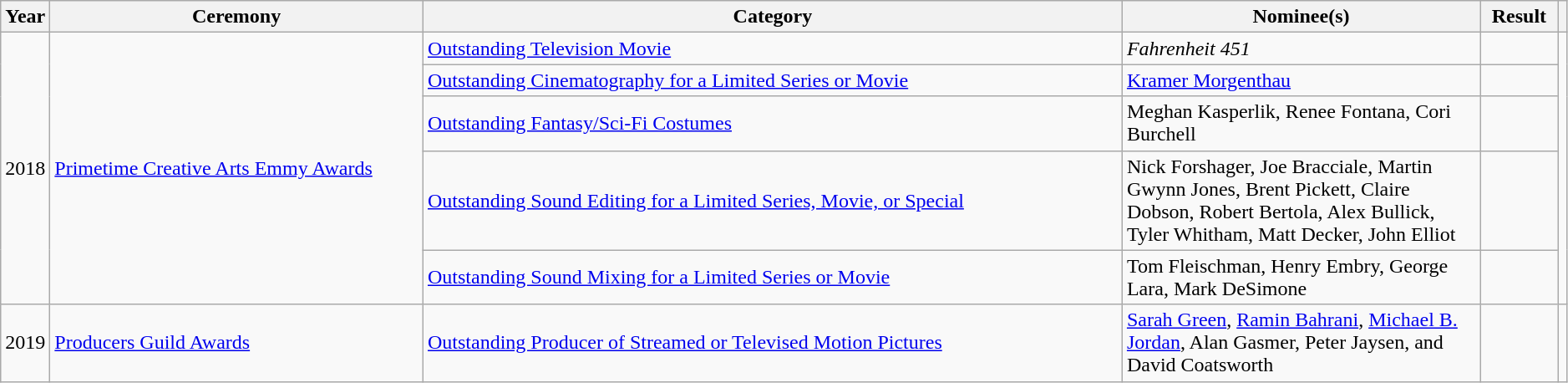<table class="wikitable sortable plainrowheaders" style="width:99%;">
<tr>
<th width="3%">Year</th>
<th width="24%">Ceremony</th>
<th width="45%">Category</th>
<th width="23%">Nominee(s)</th>
<th width="6%">Result</th>
<th scope="col" class="unsortable" width="3%"></th>
</tr>
<tr>
<td rowspan="5">2018</td>
<td rowspan="5"><a href='#'>Primetime Creative Arts Emmy Awards</a></td>
<td><a href='#'>Outstanding Television Movie</a></td>
<td><em>Fahrenheit 451</em></td>
<td></td>
<td rowspan="5" style="text-align:center;"></td>
</tr>
<tr>
<td><a href='#'>Outstanding Cinematography for a Limited Series or Movie</a></td>
<td><a href='#'>Kramer Morgenthau</a></td>
<td></td>
</tr>
<tr>
<td><a href='#'>Outstanding Fantasy/Sci-Fi Costumes</a></td>
<td>Meghan Kasperlik, Renee Fontana, Cori Burchell</td>
<td></td>
</tr>
<tr>
<td><a href='#'>Outstanding Sound Editing for a Limited Series, Movie, or Special</a></td>
<td>Nick Forshager, Joe Bracciale, Martin Gwynn Jones, Brent Pickett, Claire Dobson, Robert Bertola, Alex Bullick, Tyler Whitham, Matt Decker, John Elliot</td>
<td></td>
</tr>
<tr>
<td><a href='#'>Outstanding Sound Mixing for a Limited Series or Movie</a></td>
<td>Tom Fleischman, Henry Embry, George Lara, Mark DeSimone</td>
<td></td>
</tr>
<tr>
<td>2019</td>
<td><a href='#'>Producers Guild Awards</a></td>
<td><a href='#'>Outstanding Producer of Streamed or Televised Motion Pictures</a></td>
<td><a href='#'>Sarah Green</a>, <a href='#'>Ramin Bahrani</a>, <a href='#'>Michael B. Jordan</a>, Alan Gasmer, Peter Jaysen, and David Coatsworth</td>
<td></td>
<td style="text-align:center;"></td>
</tr>
</table>
